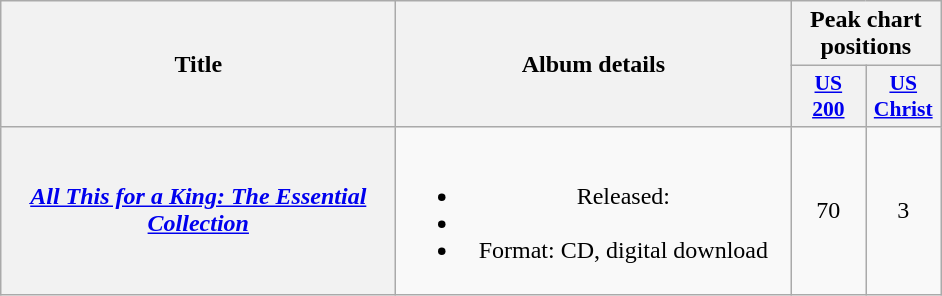<table class="wikitable plainrowheaders" style="text-align:center;">
<tr>
<th scope="col" rowspan="2" style="width:16em;">Title</th>
<th scope="col" rowspan="2" style="width:16em;">Album details</th>
<th scope="col" colspan="2">Peak chart positions</th>
</tr>
<tr>
<th style="width:3em; font-size:90%"><a href='#'>US<br>200</a><br></th>
<th style="width:3em; font-size:90%"><a href='#'>US<br>Christ</a><br></th>
</tr>
<tr>
<th scope="row"><em><a href='#'>All This for a King: The Essential Collection</a></em></th>
<td><br><ul><li>Released: </li><li></li><li>Format: CD, digital download</li></ul></td>
<td>70</td>
<td>3</td>
</tr>
</table>
